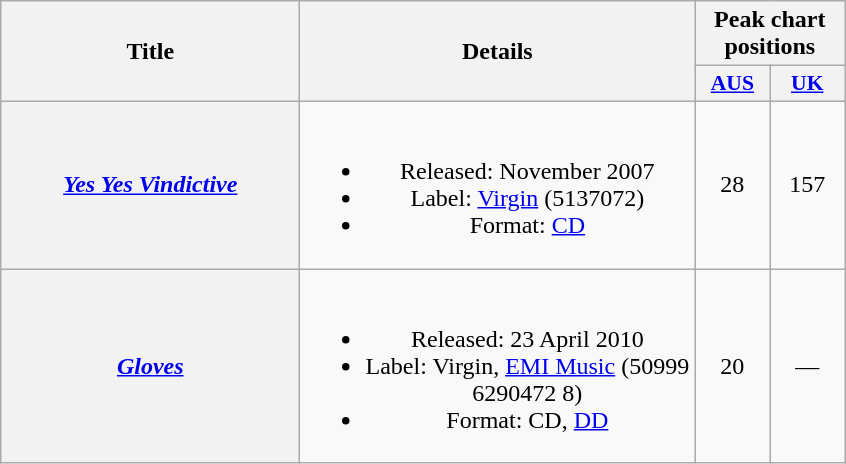<table class="wikitable plainrowheaders" style="text-align:center;" border="1">
<tr>
<th scope="col" rowspan="2" style="width:12em;">Title</th>
<th scope="col" rowspan="2" style="width:16em;">Details</th>
<th scope="col" colspan="2">Peak chart positions</th>
</tr>
<tr>
<th scope="col" style="width:3em;font-size:90%;"><a href='#'>AUS</a><br></th>
<th scope="col" style="width:3em;font-size:90%;"><a href='#'>UK</a><br></th>
</tr>
<tr>
<th scope="row"><em><a href='#'>Yes Yes Vindictive</a></em></th>
<td><br><ul><li>Released: November 2007</li><li>Label: <a href='#'>Virgin</a> (5137072)</li><li>Format: <a href='#'>CD</a></li></ul></td>
<td>28</td>
<td>157</td>
</tr>
<tr>
<th scope="row"><em><a href='#'>Gloves</a></em></th>
<td><br><ul><li>Released: 23 April 2010</li><li>Label: Virgin, <a href='#'>EMI Music</a> (50999 6290472 8)</li><li>Format: CD, <a href='#'>DD</a></li></ul></td>
<td>20</td>
<td>—</td>
</tr>
</table>
